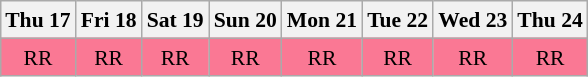<table class="wikitable" style="margin:0.5em auto; font-size:90%; line-height:1.25em; text-align:center">
<tr>
<th>Thu 17</th>
<th>Fri 18</th>
<th>Sat 19</th>
<th>Sun 20</th>
<th>Mon 21</th>
<th>Tue 22</th>
<th>Wed 23</th>
<th>Thu 24</th>
</tr>
<tr>
<td bgcolor="#FA7894">RR</td>
<td bgcolor="#FA7894">RR</td>
<td bgcolor="#FA7894">RR</td>
<td bgcolor="#FA7894">RR</td>
<td bgcolor="#FA7894">RR</td>
<td bgcolor="#FA7894">RR</td>
<td bgcolor="#FA7894">RR</td>
<td bgcolor="#FA7894">RR</td>
</tr>
</table>
